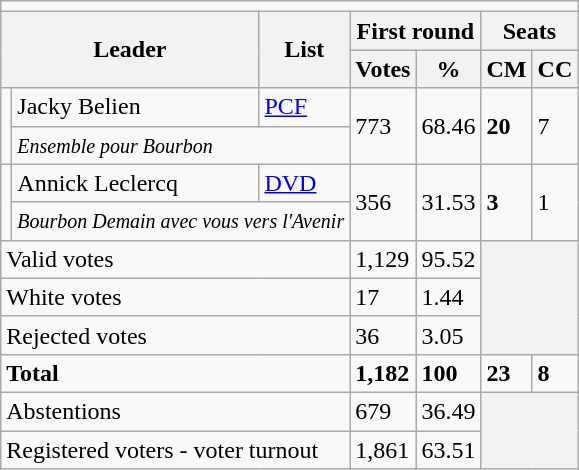<table class="wikitable">
<tr>
<td colspan="7"></td>
</tr>
<tr>
<th colspan="2" rowspan="2">Leader</th>
<th rowspan="2">List</th>
<th colspan="2">First round</th>
<th colspan="2">Seats</th>
</tr>
<tr>
<th>Votes</th>
<th>%</th>
<th>CM</th>
<th>CC</th>
</tr>
<tr>
<td rowspan="2"></td>
<td>Jacky Belien</td>
<td><a href='#'>PCF</a></td>
<td rowspan="2">773</td>
<td rowspan="2">68.46</td>
<td rowspan="2"><strong>20</strong></td>
<td rowspan="2">7</td>
</tr>
<tr>
<td colspan="2"><em><small>Ensemble pour Bourbon</small></em></td>
</tr>
<tr>
<td rowspan="2"></td>
<td>Annick Leclercq</td>
<td><a href='#'>DVD</a></td>
<td rowspan="2">356</td>
<td rowspan="2">31.53</td>
<td rowspan="2"><strong>3</strong></td>
<td rowspan="2">1</td>
</tr>
<tr>
<td colspan="2"><em><small>Bourbon Demain avec vous vers l'Avenir</small></em></td>
</tr>
<tr>
<td colspan="3">Valid votes</td>
<td>1,129</td>
<td>95.52</td>
<th colspan="2" rowspan="3"></th>
</tr>
<tr>
<td colspan="3">White votes</td>
<td>17</td>
<td>1.44</td>
</tr>
<tr>
<td colspan="3">Rejected votes</td>
<td>36</td>
<td>3.05</td>
</tr>
<tr>
<td colspan="3"><strong>Total</strong></td>
<td><strong>1,182</strong></td>
<td><strong>100</strong></td>
<td><strong>23</strong></td>
<td><strong>8</strong></td>
</tr>
<tr>
<td colspan="3">Abstentions</td>
<td>679</td>
<td>36.49</td>
<th colspan="2" rowspan="2"></th>
</tr>
<tr>
<td colspan="3">Registered voters - voter turnout</td>
<td>1,861</td>
<td>63.51</td>
</tr>
</table>
